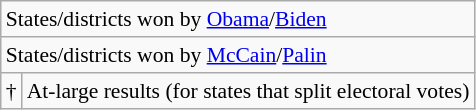<table class="wikitable" style="font-size:90%;line-height:1.2">
<tr>
<td colspan=2>States/districts won by <a href='#'>Obama</a>/<a href='#'>Biden</a></td>
</tr>
<tr>
<td colspan=2>States/districts won by <a href='#'>McCain</a>/<a href='#'>Palin</a></td>
</tr>
<tr>
<td>†</td>
<td>At-large results (for states that split electoral votes)</td>
</tr>
</table>
